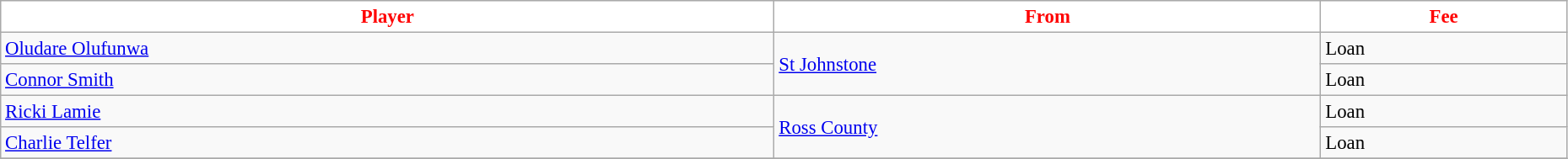<table class="wikitable" style="text-align:left; font-size:95%;width:98%;">
<tr>
<th style="background:white; color:red;">Player</th>
<th style="background:white; color:red;">From</th>
<th style="background:white; color:red;">Fee</th>
</tr>
<tr>
<td> <a href='#'>Oludare Olufunwa</a></td>
<td rowspan=2> <a href='#'>St Johnstone</a></td>
<td>Loan</td>
</tr>
<tr>
<td> <a href='#'>Connor Smith</a></td>
<td>Loan</td>
</tr>
<tr>
<td> <a href='#'>Ricki Lamie</a></td>
<td rowspan=2> <a href='#'>Ross County</a></td>
<td>Loan</td>
</tr>
<tr>
<td> <a href='#'>Charlie Telfer</a></td>
<td>Loan</td>
</tr>
<tr>
</tr>
</table>
